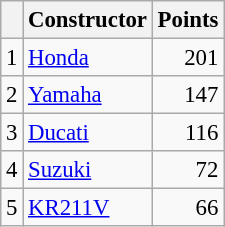<table class="wikitable" style="font-size: 95%;">
<tr>
<th></th>
<th>Constructor</th>
<th>Points</th>
</tr>
<tr>
<td align=center>1</td>
<td> <a href='#'>Honda</a></td>
<td align=right>201</td>
</tr>
<tr>
<td align=center>2</td>
<td> <a href='#'>Yamaha</a></td>
<td align=right>147</td>
</tr>
<tr>
<td align=center>3</td>
<td> <a href='#'>Ducati</a></td>
<td align=right>116</td>
</tr>
<tr>
<td align=center>4</td>
<td> <a href='#'>Suzuki</a></td>
<td align=right>72</td>
</tr>
<tr>
<td align=center>5</td>
<td> <a href='#'>KR211V</a></td>
<td align=right>66</td>
</tr>
</table>
